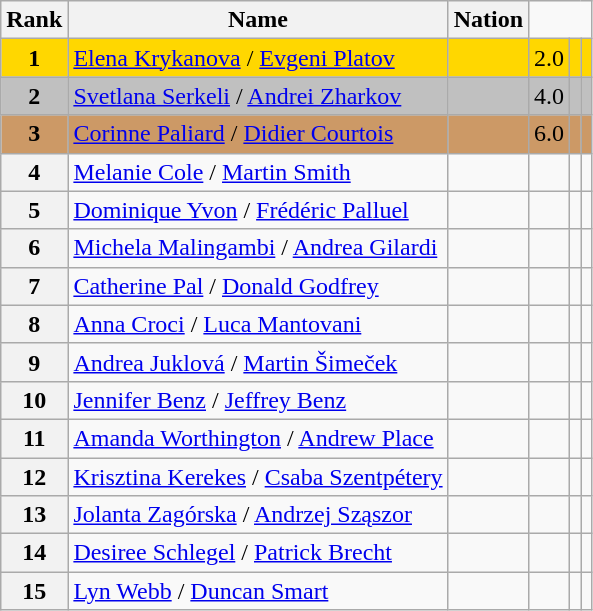<table class="wikitable sortable">
<tr>
<th>Rank</th>
<th>Name</th>
<th>Nation</th>
</tr>
<tr bgcolor=gold>
<td align=center><strong>1</strong></td>
<td><a href='#'>Elena Krykanova</a> / <a href='#'>Evgeni Platov</a></td>
<td></td>
<td>2.0</td>
<td></td>
<td></td>
</tr>
<tr bgcolor=silver>
<td align=center><strong>2</strong></td>
<td><a href='#'>Svetlana Serkeli</a> / <a href='#'>Andrei Zharkov</a></td>
<td></td>
<td>4.0</td>
<td></td>
<td></td>
</tr>
<tr bgcolor=cc9966>
<td align=center><strong>3</strong></td>
<td><a href='#'>Corinne Paliard</a> / <a href='#'>Didier Courtois</a></td>
<td></td>
<td>6.0</td>
<td></td>
<td></td>
</tr>
<tr>
<th>4</th>
<td><a href='#'>Melanie Cole</a> / <a href='#'>Martin Smith</a></td>
<td></td>
<td></td>
<td></td>
<td></td>
</tr>
<tr>
<th>5</th>
<td><a href='#'>Dominique Yvon</a> / <a href='#'>Frédéric Palluel</a></td>
<td></td>
<td></td>
<td></td>
<td></td>
</tr>
<tr>
<th>6</th>
<td><a href='#'>Michela Malingambi</a> / <a href='#'>Andrea Gilardi</a></td>
<td></td>
<td></td>
<td></td>
<td></td>
</tr>
<tr>
<th>7</th>
<td><a href='#'>Catherine Pal</a> / <a href='#'>Donald Godfrey</a></td>
<td></td>
<td></td>
<td></td>
<td></td>
</tr>
<tr>
<th>8</th>
<td><a href='#'>Anna Croci</a> / <a href='#'>Luca Mantovani</a></td>
<td></td>
<td></td>
<td></td>
<td></td>
</tr>
<tr>
<th>9</th>
<td><a href='#'>Andrea Juklová</a> / <a href='#'>Martin Šimeček</a></td>
<td></td>
<td></td>
<td></td>
<td></td>
</tr>
<tr>
<th>10</th>
<td><a href='#'>Jennifer Benz</a> / <a href='#'>Jeffrey Benz</a></td>
<td></td>
<td></td>
<td></td>
<td></td>
</tr>
<tr>
<th>11</th>
<td><a href='#'>Amanda Worthington</a> / <a href='#'>Andrew Place</a></td>
<td></td>
<td></td>
<td></td>
<td></td>
</tr>
<tr>
<th>12</th>
<td><a href='#'>Krisztina Kerekes</a> / <a href='#'>Csaba Szentpétery</a></td>
<td></td>
<td></td>
<td></td>
<td></td>
</tr>
<tr>
<th>13</th>
<td><a href='#'>Jolanta Zagórska</a> / <a href='#'>Andrzej Sząszor</a></td>
<td></td>
<td></td>
<td></td>
<td></td>
</tr>
<tr>
<th>14</th>
<td><a href='#'>Desiree Schlegel</a> / <a href='#'>Patrick Brecht</a></td>
<td></td>
<td></td>
<td></td>
<td></td>
</tr>
<tr>
<th>15</th>
<td><a href='#'>Lyn Webb</a> / <a href='#'>Duncan Smart</a></td>
<td></td>
<td></td>
<td></td>
<td></td>
</tr>
</table>
